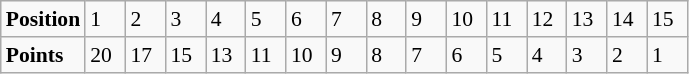<table class="wikitable" style="font-size: 90%;">
<tr>
<td><strong>Position</strong></td>
<td width=20>1</td>
<td width=20>2</td>
<td width=20>3</td>
<td width=20>4</td>
<td width=20>5</td>
<td width=20>6</td>
<td width=20>7</td>
<td width=20>8</td>
<td width=20>9</td>
<td width=20>10</td>
<td width=20>11</td>
<td width=20>12</td>
<td width=20>13</td>
<td width=20>14</td>
<td width=20>15</td>
</tr>
<tr>
<td><strong>Points</strong></td>
<td>20</td>
<td>17</td>
<td>15</td>
<td>13</td>
<td>11</td>
<td>10</td>
<td>9</td>
<td>8</td>
<td>7</td>
<td>6</td>
<td>5</td>
<td>4</td>
<td>3</td>
<td>2</td>
<td>1</td>
</tr>
</table>
